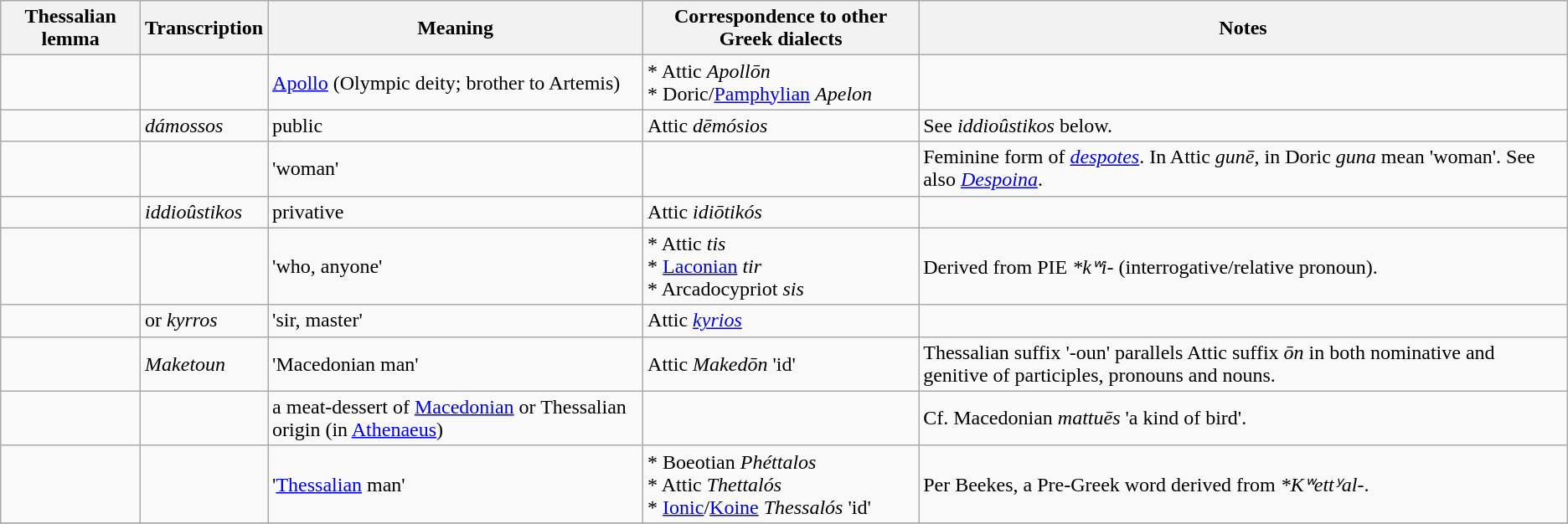<table class="wikitable">
<tr>
<th>Thessalian lemma</th>
<th>Transcription</th>
<th>Meaning</th>
<th>Correspondence to other Greek dialects</th>
<th>Notes</th>
</tr>
<tr>
<td><strong></strong></td>
<td><em></em></td>
<td><a href='#'>Apollo</a> (Olympic deity; brother to Artemis)</td>
<td>* Attic <strong></strong> <em>Apollōn</em> <br> * Doric/<a href='#'>Pamphylian</a> <strong></strong> <em>Apelon</em></td>
<td></td>
</tr>
<tr>
<td><strong></strong></td>
<td><em>dámossos</em></td>
<td>public</td>
<td>Attic <em>dēmósios</em></td>
<td>See <em>iddioûstikos</em> below.</td>
</tr>
<tr>
<td><strong></strong></td>
<td><em></em></td>
<td>'woman'</td>
<td></td>
<td>Feminine form of <em><a href='#'>despotes</a></em>. In Attic <em>gunē</em>, in Doric <em>guna</em> mean 'woman'. See also <em><a href='#'>Despoina</a></em>.</td>
</tr>
<tr>
<td><strong></strong></td>
<td><em>iddioûstikos</em></td>
<td>privative</td>
<td>Attic <em>idiōtikós</em></td>
<td></td>
</tr>
<tr>
<td><strong></strong></td>
<td><em></em></td>
<td>'who, anyone'</td>
<td>* Attic <em>tis</em> <br> * <a href='#'>Laconian</a> <em>tir</em> <br> * Arcadocypriot <em>sis</em></td>
<td>Derived from PIE <em>*kʷi-</em> (interrogative/relative pronoun).</td>
</tr>
<tr>
<td><strong></strong></td>
<td><em></em> or <em>kyrros</em></td>
<td>'sir, master'</td>
<td>Attic <em><a href='#'>kyrios</a></em></td>
<td></td>
</tr>
<tr>
<td><strong></strong></td>
<td><em>Maketoun</em></td>
<td>'Macedonian man'</td>
<td>Attic <strong></strong> <em>Makedōn</em> 'id'</td>
<td>Thessalian suffix <em></em> '-oun' parallels Attic suffix <strong></strong> <em>ōn</em> in both nominative and genitive of participles, pronouns and nouns.</td>
</tr>
<tr>
<td><strong></strong></td>
<td><em></em></td>
<td>a meat-dessert of <a href='#'>Macedonian</a> or Thessalian origin (in <a href='#'>Athenaeus</a>)</td>
<td></td>
<td>Cf. Macedonian <em>mattuēs</em> 'a kind of bird'.</td>
</tr>
<tr>
<td><strong></strong> <br> <strong></strong></td>
<td></td>
<td>'<a href='#'>Thessalian</a> man'</td>
<td>* Boeotian <strong></strong> <em>Phéttalos</em> <br> * Attic <strong></strong> <em>Thettalós</em> <br> * <a href='#'>Ionic</a>/<a href='#'>Koine</a> <strong></strong> <em>Thessalós</em> 'id'</td>
<td> Per Beekes, a Pre-Greek word derived from <em>*Kʷettʸal-</em>.</td>
</tr>
<tr>
</tr>
</table>
